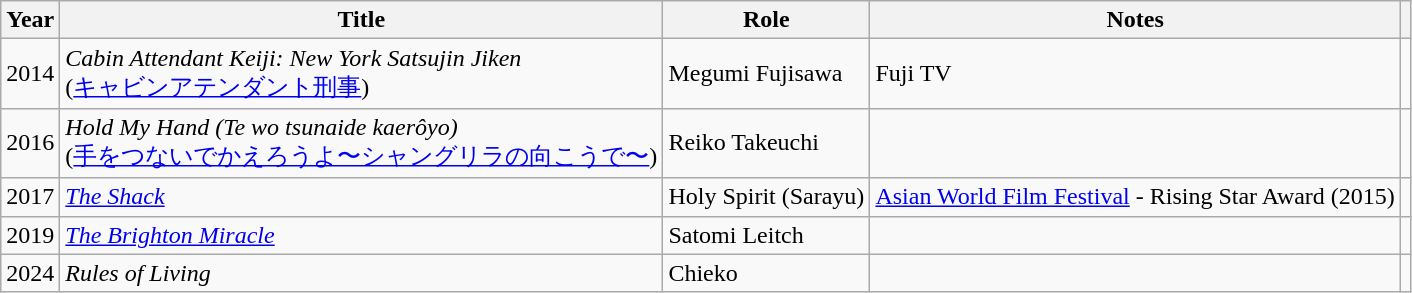<table class="wikitable">
<tr>
<th>Year</th>
<th>Title</th>
<th>Role</th>
<th class=unsortable>Notes</th>
<th class=unsortable></th>
</tr>
<tr>
<td>2014</td>
<td><em>Cabin Attendant Keiji: New York Satsujin Jiken</em><br>(<a href='#'>キャビンアテンダント刑事</a>)</td>
<td>Megumi Fujisawa</td>
<td>Fuji TV</td>
<td></td>
</tr>
<tr>
<td>2016</td>
<td><em>Hold My Hand (Te wo tsunaide kaerôyo)</em><br>(<a href='#'>手をつないでかえろうよ〜シャングリラの向こうで〜</a>)</td>
<td>Reiko Takeuchi</td>
<td></td>
<td style="text-align: center;"></td>
</tr>
<tr>
<td>2017</td>
<td><em><a href='#'>The Shack</a></em></td>
<td>Holy Spirit (Sarayu)</td>
<td><a href='#'>Asian World Film Festival</a> - Rising Star Award (2015)</td>
<td style="text-align: center;"></td>
</tr>
<tr>
<td>2019</td>
<td><em><a href='#'>The Brighton Miracle</a></em></td>
<td>Satomi Leitch</td>
<td></td>
<td style="text-align: center;"></td>
</tr>
<tr>
<td>2024</td>
<td><em>Rules of Living</em></td>
<td>Chieko</td>
<td></td>
<td style="text-align: center;"></td>
</tr>
</table>
